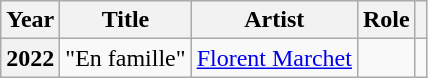<table class="wikitable plainrowheaders sortable">
<tr>
<th scope="col">Year</th>
<th scope="col">Title</th>
<th scope="col" class="unsortable">Artist</th>
<th scope="col" class="unsortable">Role</th>
<th scope="col" class="unsortable"></th>
</tr>
<tr>
<th scope="row">2022</th>
<td>"En famille"</td>
<td><a href='#'>Florent Marchet</a></td>
<td></td>
<td style="text-align:center"></td>
</tr>
</table>
